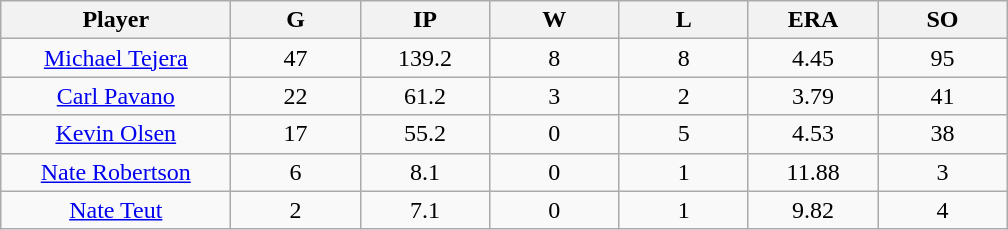<table class="wikitable sortable">
<tr>
<th bgcolor="#DDDDFF" width="16%">Player</th>
<th bgcolor="#DDDDFF" width="9%">G</th>
<th bgcolor="#DDDDFF" width="9%">IP</th>
<th bgcolor="#DDDDFF" width="9%">W</th>
<th bgcolor="#DDDDFF" width="9%">L</th>
<th bgcolor="#DDDDFF" width="9%">ERA</th>
<th bgcolor="#DDDDFF" width="9%">SO</th>
</tr>
<tr align="center">
<td><a href='#'>Michael Tejera</a></td>
<td>47</td>
<td>139.2</td>
<td>8</td>
<td>8</td>
<td>4.45</td>
<td>95</td>
</tr>
<tr align=center>
<td><a href='#'>Carl Pavano</a></td>
<td>22</td>
<td>61.2</td>
<td>3</td>
<td>2</td>
<td>3.79</td>
<td>41</td>
</tr>
<tr align=center>
<td><a href='#'>Kevin Olsen</a></td>
<td>17</td>
<td>55.2</td>
<td>0</td>
<td>5</td>
<td>4.53</td>
<td>38</td>
</tr>
<tr align=center>
<td><a href='#'>Nate Robertson</a></td>
<td>6</td>
<td>8.1</td>
<td>0</td>
<td>1</td>
<td>11.88</td>
<td>3</td>
</tr>
<tr align=center>
<td><a href='#'>Nate Teut</a></td>
<td>2</td>
<td>7.1</td>
<td>0</td>
<td>1</td>
<td>9.82</td>
<td>4</td>
</tr>
</table>
